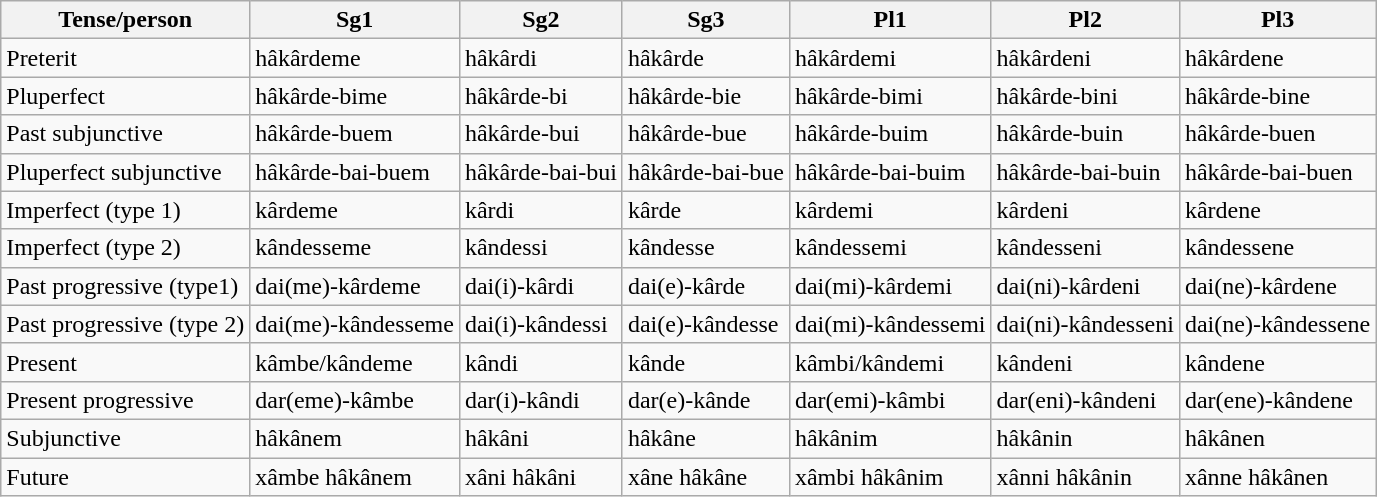<table class="wikitable">
<tr>
<th>Tense/person</th>
<th>Sg1</th>
<th>Sg2</th>
<th>Sg3</th>
<th>Pl1</th>
<th>Pl2</th>
<th>Pl3</th>
</tr>
<tr>
<td>Preterit</td>
<td>hâkârdeme</td>
<td>hâkârdi</td>
<td>hâkârde</td>
<td>hâkârdemi</td>
<td>hâkârdeni</td>
<td>hâkârdene</td>
</tr>
<tr>
<td>Pluperfect</td>
<td>hâkârde-bime</td>
<td>hâkârde-bi</td>
<td>hâkârde-bie</td>
<td>hâkârde-bimi</td>
<td>hâkârde-bini</td>
<td>hâkârde-bine</td>
</tr>
<tr>
<td>Past subjunctive</td>
<td>hâkârde-buem</td>
<td>hâkârde-bui</td>
<td>hâkârde-bue</td>
<td>hâkârde-buim</td>
<td>hâkârde-buin</td>
<td>hâkârde-buen</td>
</tr>
<tr>
<td>Pluperfect subjunctive</td>
<td>hâkârde-bai-buem</td>
<td>hâkârde-bai-bui</td>
<td>hâkârde-bai-bue</td>
<td>hâkârde-bai-buim</td>
<td>hâkârde-bai-buin</td>
<td>hâkârde-bai-buen</td>
</tr>
<tr>
<td>Imperfect (type 1)</td>
<td>kârdeme</td>
<td>kârdi</td>
<td>kârde</td>
<td>kârdemi</td>
<td>kârdeni</td>
<td>kârdene</td>
</tr>
<tr>
<td>Imperfect (type 2)</td>
<td>kândesseme</td>
<td>kândessi</td>
<td>kândesse</td>
<td>kândessemi</td>
<td>kândesseni</td>
<td>kândessene</td>
</tr>
<tr>
<td>Past progressive (type1)</td>
<td>dai(me)-kârdeme</td>
<td>dai(i)-kârdi</td>
<td>dai(e)-kârde</td>
<td>dai(mi)-kârdemi</td>
<td>dai(ni)-kârdeni</td>
<td>dai(ne)-kârdene</td>
</tr>
<tr>
<td>Past progressive (type 2)</td>
<td>dai(me)-kândesseme</td>
<td>dai(i)-kândessi</td>
<td>dai(e)-kândesse</td>
<td>dai(mi)-kândessemi</td>
<td>dai(ni)-kândesseni</td>
<td>dai(ne)-kândessene</td>
</tr>
<tr>
<td>Present</td>
<td>kâmbe/kândeme</td>
<td>kândi</td>
<td>kânde</td>
<td>kâmbi/kândemi</td>
<td>kândeni</td>
<td>kândene</td>
</tr>
<tr>
<td>Present progressive</td>
<td>dar(eme)-kâmbe</td>
<td>dar(i)-kândi</td>
<td>dar(e)-kânde</td>
<td>dar(emi)-kâmbi</td>
<td>dar(eni)-kândeni</td>
<td>dar(ene)-kândene</td>
</tr>
<tr>
<td>Subjunctive</td>
<td>hâkânem</td>
<td>hâkâni</td>
<td>hâkâne</td>
<td>hâkânim</td>
<td>hâkânin</td>
<td>hâkânen</td>
</tr>
<tr>
<td>Future</td>
<td>xâmbe hâkânem</td>
<td>xâni hâkâni</td>
<td>xâne hâkâne</td>
<td>xâmbi hâkânim</td>
<td>xânni hâkânin</td>
<td>xânne hâkânen</td>
</tr>
</table>
